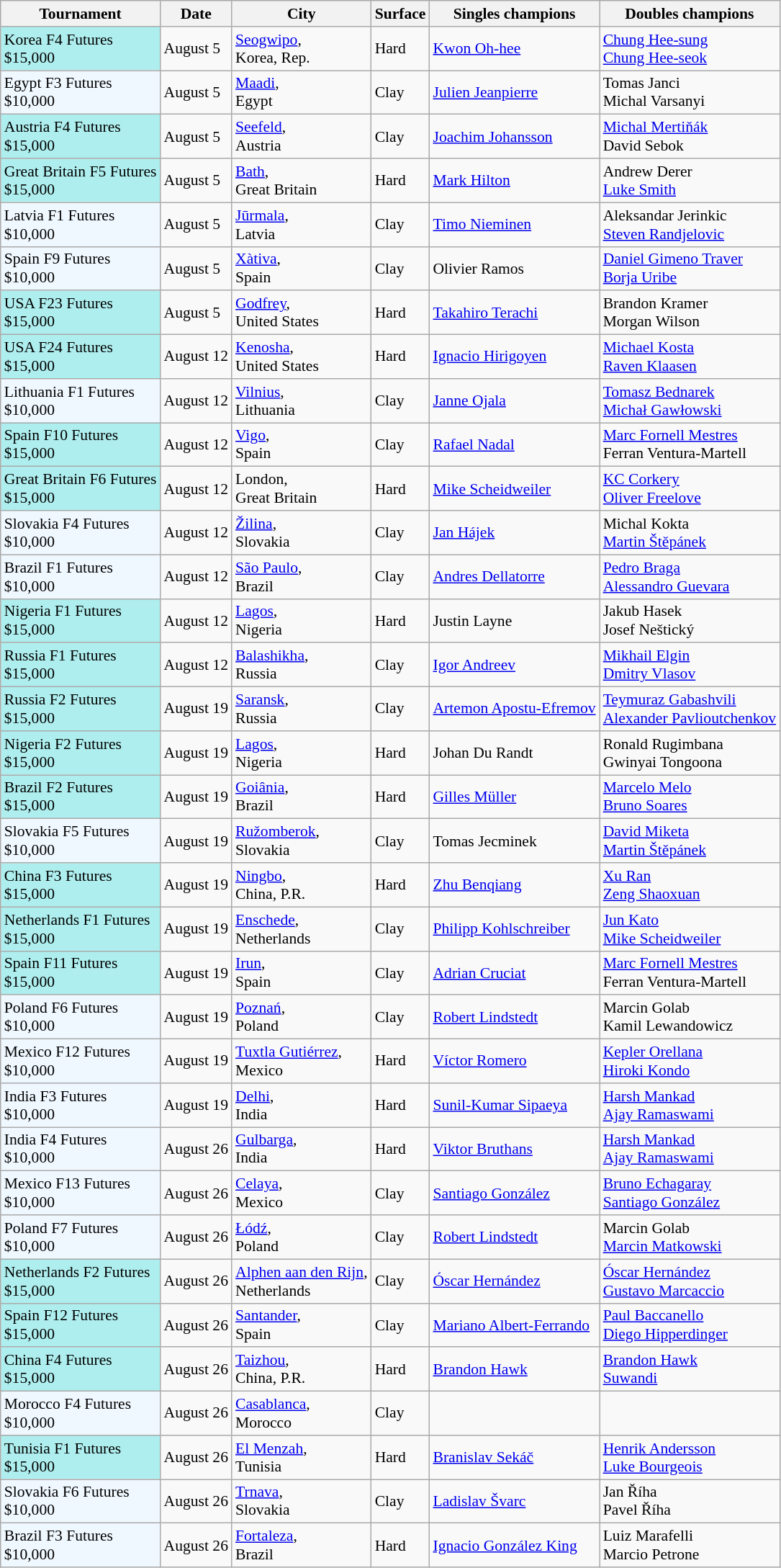<table class="sortable wikitable" style="font-size:90%">
<tr>
<th>Tournament</th>
<th>Date</th>
<th>City</th>
<th>Surface</th>
<th>Singles champions</th>
<th>Doubles champions</th>
</tr>
<tr>
<td style="background:#afeeee;">Korea F4 Futures<br>$15,000</td>
<td>August 5</td>
<td><a href='#'>Seogwipo</a>,<br>Korea, Rep.</td>
<td>Hard</td>
<td> <a href='#'>Kwon Oh-hee</a></td>
<td> <a href='#'>Chung Hee-sung</a><br> <a href='#'>Chung Hee-seok</a></td>
</tr>
<tr>
<td style="background:#f0f8ff;">Egypt F3 Futures<br>$10,000</td>
<td>August 5</td>
<td><a href='#'>Maadi</a>,<br>Egypt</td>
<td>Clay</td>
<td> <a href='#'>Julien Jeanpierre</a></td>
<td> Tomas Janci<br> Michal Varsanyi</td>
</tr>
<tr>
<td style="background:#afeeee;">Austria F4 Futures<br>$15,000</td>
<td>August 5</td>
<td><a href='#'>Seefeld</a>,<br>Austria</td>
<td>Clay</td>
<td> <a href='#'>Joachim Johansson</a></td>
<td> <a href='#'>Michal Mertiňák</a><br> David Sebok</td>
</tr>
<tr>
<td style="background:#afeeee;">Great Britain F5 Futures<br>$15,000</td>
<td>August 5</td>
<td><a href='#'>Bath</a>,<br>Great Britain</td>
<td>Hard</td>
<td> <a href='#'>Mark Hilton</a></td>
<td> Andrew Derer<br> <a href='#'>Luke Smith</a></td>
</tr>
<tr>
<td style="background:#f0f8ff;">Latvia F1 Futures<br>$10,000</td>
<td>August 5</td>
<td><a href='#'>Jūrmala</a>,<br>Latvia</td>
<td>Clay</td>
<td> <a href='#'>Timo Nieminen</a></td>
<td> Aleksandar Jerinkic<br> <a href='#'>Steven Randjelovic</a></td>
</tr>
<tr>
<td style="background:#f0f8ff;">Spain F9 Futures<br>$10,000</td>
<td>August 5</td>
<td><a href='#'>Xàtiva</a>,<br>Spain</td>
<td>Clay</td>
<td> Olivier Ramos</td>
<td> <a href='#'>Daniel Gimeno Traver</a><br> <a href='#'>Borja Uribe</a></td>
</tr>
<tr>
<td style="background:#afeeee;">USA F23 Futures<br>$15,000</td>
<td>August 5</td>
<td><a href='#'>Godfrey</a>,<br>United States</td>
<td>Hard</td>
<td> <a href='#'>Takahiro Terachi</a></td>
<td> Brandon Kramer<br> Morgan Wilson</td>
</tr>
<tr>
<td style="background:#afeeee;">USA F24 Futures<br>$15,000</td>
<td>August 12</td>
<td><a href='#'>Kenosha</a>,<br>United States</td>
<td>Hard</td>
<td> <a href='#'>Ignacio Hirigoyen</a></td>
<td> <a href='#'>Michael Kosta</a><br> <a href='#'>Raven Klaasen</a></td>
</tr>
<tr>
<td style="background:#f0f8ff;">Lithuania F1 Futures<br>$10,000</td>
<td>August 12</td>
<td><a href='#'>Vilnius</a>,<br>Lithuania</td>
<td>Clay</td>
<td> <a href='#'>Janne Ojala</a></td>
<td> <a href='#'>Tomasz Bednarek</a><br> <a href='#'>Michał Gawłowski</a></td>
</tr>
<tr>
<td style="background:#afeeee;">Spain F10 Futures<br>$15,000</td>
<td>August 12</td>
<td><a href='#'>Vigo</a>,<br>Spain</td>
<td>Clay</td>
<td> <a href='#'>Rafael Nadal</a></td>
<td> <a href='#'>Marc Fornell Mestres</a><br> Ferran Ventura-Martell</td>
</tr>
<tr>
<td style="background:#afeeee;">Great Britain F6 Futures<br>$15,000</td>
<td>August 12</td>
<td>London,<br>Great Britain</td>
<td>Hard</td>
<td> <a href='#'>Mike Scheidweiler</a></td>
<td> <a href='#'>KC Corkery</a><br> <a href='#'>Oliver Freelove</a></td>
</tr>
<tr>
<td style="background:#f0f8ff;">Slovakia F4 Futures<br>$10,000</td>
<td>August 12</td>
<td><a href='#'>Žilina</a>,<br>Slovakia</td>
<td>Clay</td>
<td> <a href='#'>Jan Hájek</a></td>
<td> Michal Kokta<br> <a href='#'>Martin Štěpánek</a></td>
</tr>
<tr>
<td style="background:#f0f8ff;">Brazil F1 Futures<br>$10,000</td>
<td>August 12</td>
<td><a href='#'>São Paulo</a>,<br>Brazil</td>
<td>Clay</td>
<td> <a href='#'>Andres Dellatorre</a></td>
<td> <a href='#'>Pedro Braga</a><br> <a href='#'>Alessandro Guevara</a></td>
</tr>
<tr>
<td style="background:#afeeee;">Nigeria F1 Futures<br>$15,000</td>
<td>August 12</td>
<td><a href='#'>Lagos</a>,<br>Nigeria</td>
<td>Hard</td>
<td> Justin Layne</td>
<td> Jakub Hasek<br> Josef Neštický</td>
</tr>
<tr>
<td style="background:#afeeee;">Russia F1 Futures<br>$15,000</td>
<td>August 12</td>
<td><a href='#'>Balashikha</a>,<br>Russia</td>
<td>Clay</td>
<td> <a href='#'>Igor Andreev</a></td>
<td> <a href='#'>Mikhail Elgin</a><br> <a href='#'>Dmitry Vlasov</a></td>
</tr>
<tr>
<td style="background:#afeeee;">Russia F2 Futures<br>$15,000</td>
<td>August 19</td>
<td><a href='#'>Saransk</a>,<br>Russia</td>
<td>Clay</td>
<td> <a href='#'>Artemon Apostu-Efremov</a></td>
<td> <a href='#'>Teymuraz Gabashvili</a><br> <a href='#'>Alexander Pavlioutchenkov</a></td>
</tr>
<tr>
<td style="background:#afeeee;">Nigeria F2 Futures<br>$15,000</td>
<td>August 19</td>
<td><a href='#'>Lagos</a>,<br>Nigeria</td>
<td>Hard</td>
<td> Johan Du Randt</td>
<td> Ronald Rugimbana<br> Gwinyai Tongoona</td>
</tr>
<tr>
<td style="background:#afeeee;">Brazil F2 Futures<br>$15,000</td>
<td>August 19</td>
<td><a href='#'>Goiânia</a>,<br>Brazil</td>
<td>Hard</td>
<td> <a href='#'>Gilles Müller</a></td>
<td> <a href='#'>Marcelo Melo</a><br> <a href='#'>Bruno Soares</a></td>
</tr>
<tr>
<td style="background:#f0f8ff;">Slovakia F5 Futures<br>$10,000</td>
<td>August 19</td>
<td><a href='#'>Ružomberok</a>,<br>Slovakia</td>
<td>Clay</td>
<td> Tomas Jecminek</td>
<td> <a href='#'>David Miketa</a><br> <a href='#'>Martin Štěpánek</a></td>
</tr>
<tr>
<td style="background:#afeeee;">China F3 Futures<br>$15,000</td>
<td>August 19</td>
<td><a href='#'>Ningbo</a>,<br>China, P.R.</td>
<td>Hard</td>
<td> <a href='#'>Zhu Benqiang</a></td>
<td> <a href='#'>Xu Ran</a><br> <a href='#'>Zeng Shaoxuan</a></td>
</tr>
<tr>
<td style="background:#afeeee;">Netherlands F1 Futures<br>$15,000</td>
<td>August 19</td>
<td><a href='#'>Enschede</a>,<br>Netherlands</td>
<td>Clay</td>
<td> <a href='#'>Philipp Kohlschreiber</a></td>
<td> <a href='#'>Jun Kato</a><br> <a href='#'>Mike Scheidweiler</a></td>
</tr>
<tr>
<td style="background:#afeeee;">Spain F11 Futures<br>$15,000</td>
<td>August 19</td>
<td><a href='#'>Irun</a>,<br>Spain</td>
<td>Clay</td>
<td> <a href='#'>Adrian Cruciat</a></td>
<td> <a href='#'>Marc Fornell Mestres</a><br> Ferran Ventura-Martell</td>
</tr>
<tr>
<td style="background:#f0f8ff;">Poland F6 Futures<br>$10,000</td>
<td>August 19</td>
<td><a href='#'>Poznań</a>,<br>Poland</td>
<td>Clay</td>
<td> <a href='#'>Robert Lindstedt</a></td>
<td> Marcin Golab<br> Kamil Lewandowicz</td>
</tr>
<tr>
<td style="background:#f0f8ff;">Mexico F12 Futures<br>$10,000</td>
<td>August 19</td>
<td><a href='#'>Tuxtla Gutiérrez</a>,<br>Mexico</td>
<td>Hard</td>
<td> <a href='#'>Víctor Romero</a></td>
<td> <a href='#'>Kepler Orellana</a><br> <a href='#'>Hiroki Kondo</a></td>
</tr>
<tr>
<td style="background:#f0f8ff;">India F3 Futures<br>$10,000</td>
<td>August 19</td>
<td><a href='#'>Delhi</a>,<br>India</td>
<td>Hard</td>
<td> <a href='#'>Sunil-Kumar Sipaeya</a></td>
<td> <a href='#'>Harsh Mankad</a><br> <a href='#'>Ajay Ramaswami</a></td>
</tr>
<tr>
<td style="background:#f0f8ff;">India F4 Futures<br>$10,000</td>
<td>August 26</td>
<td><a href='#'>Gulbarga</a>,<br>India</td>
<td>Hard</td>
<td> <a href='#'>Viktor Bruthans</a></td>
<td> <a href='#'>Harsh Mankad</a><br> <a href='#'>Ajay Ramaswami</a></td>
</tr>
<tr>
<td style="background:#f0f8ff;">Mexico F13 Futures<br>$10,000</td>
<td>August 26</td>
<td><a href='#'>Celaya</a>,<br>Mexico</td>
<td>Clay</td>
<td> <a href='#'>Santiago González</a></td>
<td> <a href='#'>Bruno Echagaray</a><br> <a href='#'>Santiago González</a></td>
</tr>
<tr>
<td style="background:#f0f8ff;">Poland F7 Futures<br>$10,000</td>
<td>August 26</td>
<td><a href='#'>Łódź</a>,<br>Poland</td>
<td>Clay</td>
<td> <a href='#'>Robert Lindstedt</a></td>
<td> Marcin Golab<br> <a href='#'>Marcin Matkowski</a></td>
</tr>
<tr>
<td style="background:#afeeee;">Netherlands F2 Futures<br>$15,000</td>
<td>August 26</td>
<td><a href='#'>Alphen aan den Rijn</a>,<br>Netherlands</td>
<td>Clay</td>
<td> <a href='#'>Óscar Hernández</a></td>
<td> <a href='#'>Óscar Hernández</a><br> <a href='#'>Gustavo Marcaccio</a></td>
</tr>
<tr>
<td style="background:#afeeee;">Spain F12 Futures<br>$15,000</td>
<td>August 26</td>
<td><a href='#'>Santander</a>,<br>Spain</td>
<td>Clay</td>
<td> <a href='#'>Mariano Albert-Ferrando</a></td>
<td> <a href='#'>Paul Baccanello</a><br> <a href='#'>Diego Hipperdinger</a></td>
</tr>
<tr>
<td style="background:#afeeee;">China F4 Futures<br>$15,000</td>
<td>August 26</td>
<td><a href='#'>Taizhou</a>,<br>China, P.R.</td>
<td>Hard</td>
<td> <a href='#'>Brandon Hawk</a></td>
<td> <a href='#'>Brandon Hawk</a><br> <a href='#'>Suwandi</a></td>
</tr>
<tr>
<td style="background:#f0f8ff;">Morocco F4 Futures<br>$10,000</td>
<td>August 26</td>
<td><a href='#'>Casablanca</a>,<br>Morocco</td>
<td>Clay</td>
<td></td>
<td></td>
</tr>
<tr>
<td style="background:#afeeee;">Tunisia F1 Futures<br>$15,000</td>
<td>August 26</td>
<td><a href='#'>El Menzah</a>,<br>Tunisia</td>
<td>Hard</td>
<td> <a href='#'>Branislav Sekáč</a></td>
<td> <a href='#'>Henrik Andersson</a><br> <a href='#'>Luke Bourgeois</a></td>
</tr>
<tr>
<td style="background:#f0f8ff;">Slovakia F6 Futures<br>$10,000</td>
<td>August 26</td>
<td><a href='#'>Trnava</a>,<br>Slovakia</td>
<td>Clay</td>
<td> <a href='#'>Ladislav Švarc</a></td>
<td> Jan Říha<br> Pavel Říha</td>
</tr>
<tr>
<td style="background:#f0f8ff;">Brazil F3 Futures<br>$10,000</td>
<td>August 26</td>
<td><a href='#'>Fortaleza</a>,<br>Brazil</td>
<td>Hard</td>
<td> <a href='#'>Ignacio González King</a></td>
<td> Luiz Marafelli<br> Marcio Petrone</td>
</tr>
</table>
